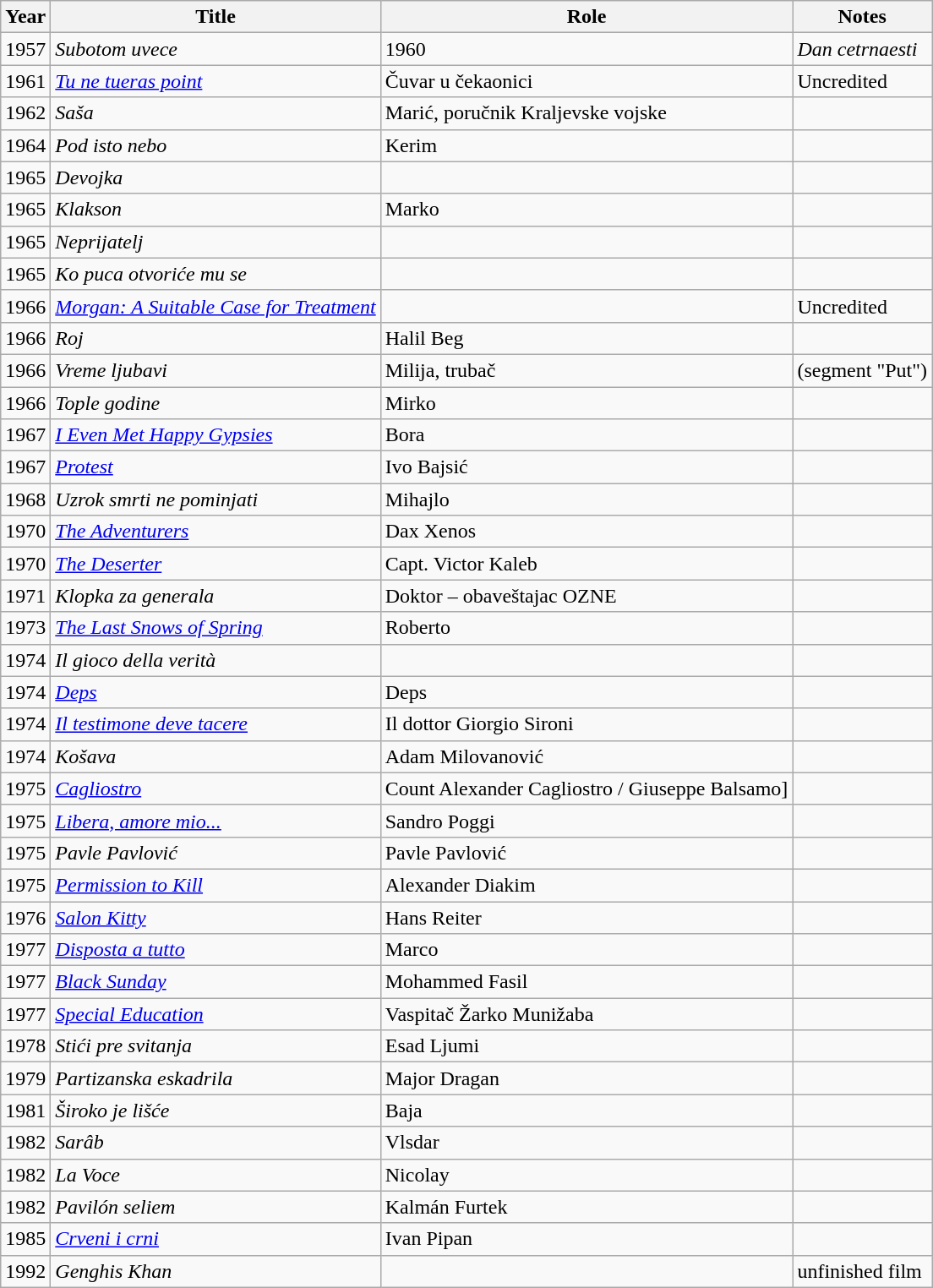<table class="wikitable sortable">
<tr>
<th>Year</th>
<th>Title</th>
<th>Role</th>
<th class="unsortable">Notes</th>
</tr>
<tr>
<td>1957</td>
<td><em>Subotom uvece</em></td>
<td>1960</td>
<td><em> Dan cetrnaesti</em></td>
</tr>
<tr>
<td>1961</td>
<td><em><a href='#'>Tu ne tueras point</a></em></td>
<td>Čuvar u čekaonici</td>
<td>Uncredited</td>
</tr>
<tr>
<td>1962</td>
<td><em>Saša</em></td>
<td>Marić, poručnik Kraljevske vojske</td>
<td></td>
</tr>
<tr>
<td>1964</td>
<td><em>Pod isto nebo</em></td>
<td>Kerim</td>
<td></td>
</tr>
<tr>
<td>1965</td>
<td><em>Devojka</em></td>
<td></td>
<td></td>
</tr>
<tr>
<td>1965</td>
<td><em>Klakson</em></td>
<td>Marko</td>
<td></td>
</tr>
<tr>
<td>1965</td>
<td><em>Neprijatelj</em></td>
<td></td>
<td></td>
</tr>
<tr>
<td>1965</td>
<td><em>Ko puca otvoriće mu se</em></td>
<td></td>
<td></td>
</tr>
<tr>
<td>1966</td>
<td><em><a href='#'>Morgan: A Suitable Case for Treatment</a></em></td>
<td></td>
<td>Uncredited</td>
</tr>
<tr>
<td>1966</td>
<td><em>Roj</em></td>
<td>Halil Beg</td>
<td></td>
</tr>
<tr>
<td>1966</td>
<td><em>Vreme ljubavi</em></td>
<td>Milija, trubač</td>
<td>(segment "Put")</td>
</tr>
<tr>
<td>1966</td>
<td><em>Tople godine</em></td>
<td>Mirko</td>
<td></td>
</tr>
<tr>
<td>1967</td>
<td><em><a href='#'>I Even Met Happy Gypsies</a></em></td>
<td>Bora</td>
<td></td>
</tr>
<tr>
<td>1967</td>
<td><em><a href='#'>Protest</a></em></td>
<td>Ivo Bajsić</td>
<td></td>
</tr>
<tr>
<td>1968</td>
<td><em>Uzrok smrti ne pominjati</em></td>
<td>Mihajlo</td>
<td></td>
</tr>
<tr>
<td>1970</td>
<td><em><a href='#'>The Adventurers</a></em></td>
<td>Dax Xenos</td>
<td></td>
</tr>
<tr>
<td>1970</td>
<td><em><a href='#'>The Deserter</a></em></td>
<td>Capt. Victor Kaleb</td>
<td></td>
</tr>
<tr>
<td>1971</td>
<td><em>Klopka za generala</em></td>
<td>Doktor – obaveštajac OZNE</td>
<td></td>
</tr>
<tr>
<td>1973</td>
<td><em><a href='#'>The Last Snows of Spring</a></em></td>
<td>Roberto</td>
<td></td>
</tr>
<tr>
<td>1974</td>
<td><em>Il gioco della verità</em></td>
<td></td>
<td></td>
</tr>
<tr>
<td>1974</td>
<td><em><a href='#'>Deps</a></em></td>
<td>Deps</td>
<td></td>
</tr>
<tr>
<td>1974</td>
<td><em><a href='#'>Il testimone deve tacere</a></em></td>
<td>Il dottor Giorgio Sironi</td>
<td></td>
</tr>
<tr>
<td>1974</td>
<td><em>Košava</em></td>
<td>Adam Milovanović</td>
<td></td>
</tr>
<tr>
<td>1975</td>
<td><em><a href='#'>Cagliostro</a></em></td>
<td [Alessandro Cagliostro>Count Alexander Cagliostro / Giuseppe Balsamo]</td>
<td></td>
</tr>
<tr>
<td>1975</td>
<td><em><a href='#'>Libera, amore mio...</a></em></td>
<td>Sandro Poggi</td>
<td></td>
</tr>
<tr>
<td>1975</td>
<td><em>Pavle Pavlović</em></td>
<td>Pavle Pavlović</td>
<td></td>
</tr>
<tr>
<td>1975</td>
<td><em><a href='#'>Permission to Kill</a></em></td>
<td>Alexander Diakim</td>
<td></td>
</tr>
<tr>
<td>1976</td>
<td><em><a href='#'>Salon Kitty</a></em></td>
<td>Hans Reiter</td>
<td></td>
</tr>
<tr>
<td>1977</td>
<td><em><a href='#'>Disposta a tutto</a></em></td>
<td>Marco</td>
<td></td>
</tr>
<tr>
<td>1977</td>
<td><em><a href='#'>Black Sunday</a></em></td>
<td>Mohammed Fasil</td>
<td></td>
</tr>
<tr>
<td>1977</td>
<td><em><a href='#'>Special Education</a></em></td>
<td>Vaspitač Žarko Munižaba</td>
<td></td>
</tr>
<tr>
<td>1978</td>
<td><em>Stići pre svitanja</em></td>
<td>Esad Ljumi</td>
<td></td>
</tr>
<tr>
<td>1979</td>
<td><em>Partizanska eskadrila</em></td>
<td>Major Dragan</td>
<td></td>
</tr>
<tr>
<td>1981</td>
<td><em>Široko je lišće</em></td>
<td>Baja</td>
<td></td>
</tr>
<tr>
<td>1982</td>
<td><em>Sarâb</em></td>
<td>Vlsdar</td>
<td></td>
</tr>
<tr>
<td>1982</td>
<td><em>La Voce</em></td>
<td>Nicolay</td>
<td></td>
</tr>
<tr>
<td>1982</td>
<td><em>Pavilón seliem</em></td>
<td>Kalmán Furtek</td>
<td></td>
</tr>
<tr>
<td>1985</td>
<td><em><a href='#'>Crveni i crni</a></em></td>
<td>Ivan Pipan</td>
<td></td>
</tr>
<tr>
<td>1992</td>
<td><em>Genghis Khan</em></td>
<td></td>
<td>unfinished film</td>
</tr>
</table>
